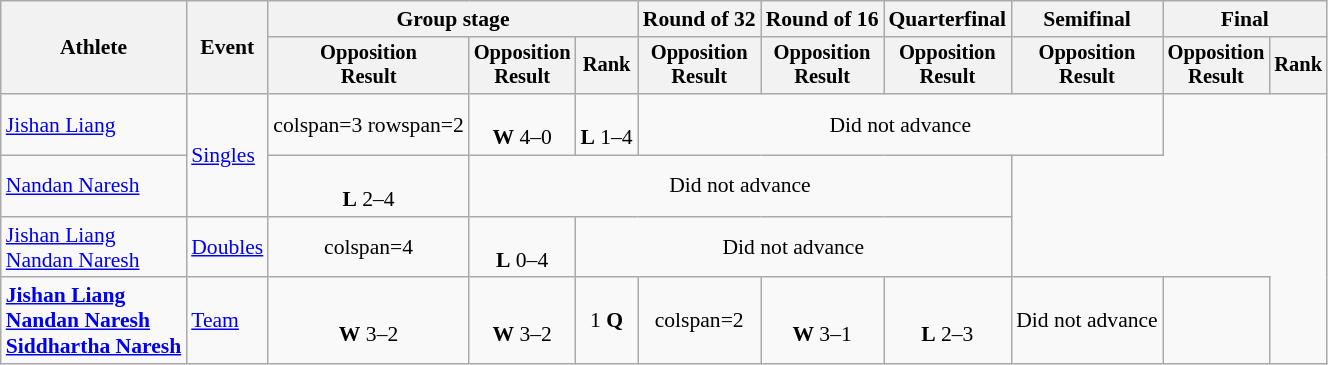<table class=wikitable style=font-size:90%;text-align:center>
<tr>
<th rowspan=2>Athlete</th>
<th rowspan=2>Event</th>
<th colspan=3>Group stage</th>
<th>Round of 32</th>
<th>Round of 16</th>
<th>Quarterfinal</th>
<th>Semifinal</th>
<th colspan=2>Final</th>
</tr>
<tr style=font-size:95%>
<th>Opposition<br>Result</th>
<th>Opposition<br>Result</th>
<th>Rank</th>
<th>Opposition<br>Result</th>
<th>Opposition<br>Result</th>
<th>Opposition<br>Result</th>
<th>Opposition<br>Result</th>
<th>Opposition<br>Result</th>
<th>Rank</th>
</tr>
<tr>
<td align=left><a href='#'>Jishan Liang</a></td>
<td align=left rowspan=2><a href='#'>Singles</a></td>
<td>colspan=3 rowspan=2 </td>
<td><br><strong>W</strong> 4–0</td>
<td><br><strong>L</strong> 1–4</td>
<td colspan=4>Did not advance</td>
</tr>
<tr>
<td align=left><a href='#'>Nandan Naresh</a></td>
<td><br><strong>L</strong> 2–4</td>
<td colspan=5>Did not advance</td>
</tr>
<tr>
<td align=left><a href='#'>Jishan Liang</a><br><a href='#'>Nandan Naresh</a></td>
<td align=left><a href='#'>Doubles</a></td>
<td>colspan=4 </td>
<td><br><strong>L</strong> 0–4</td>
<td colspan=4>Did not advance</td>
</tr>
<tr>
<td align=left><strong><a href='#'>Jishan Liang</a><br><a href='#'>Nandan Naresh</a><br><a href='#'>Siddhartha Naresh</a></strong></td>
<td align=left><a href='#'>Team</a></td>
<td><br><strong>W</strong> 3–2</td>
<td><br><strong>W</strong> 3–2</td>
<td>1 <strong>Q</strong></td>
<td>colspan=2 </td>
<td><br><strong>W</strong> 3–1</td>
<td><br><strong>L</strong> 2–3</td>
<td>Did not advance</td>
<td></td>
</tr>
</table>
